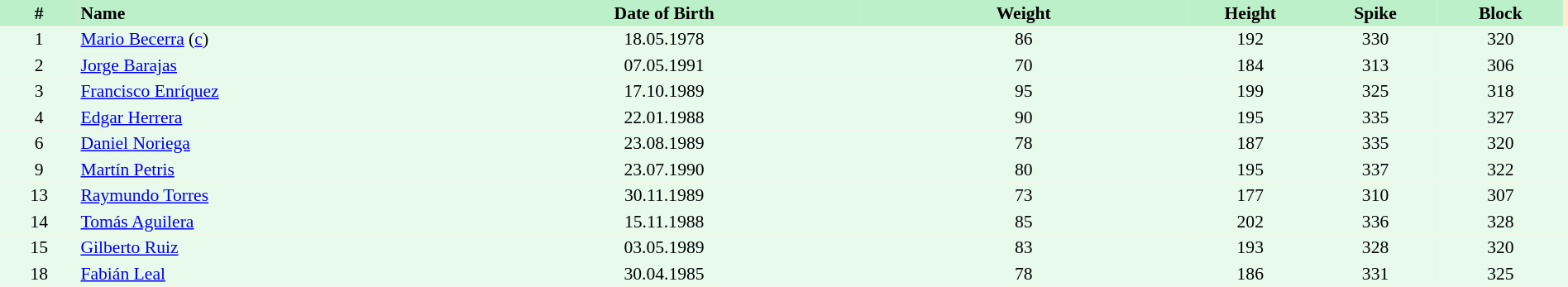<table border=0 cellpadding=2 cellspacing=0  |- bgcolor=#FFECCE style="text-align:center; font-size:90%;" width=100%>
<tr bgcolor=#BBF0C9>
<th width=5%>#</th>
<th width=25% align=left>Name</th>
<th width=25%>Date of Birth</th>
<th width=21%>Weight</th>
<th width=8%>Height</th>
<th width=8%>Spike</th>
<th width=8%>Block</th>
</tr>
<tr bgcolor=#E7FAEC>
<td>1</td>
<td align=left><a href='#'>Mario Becerra</a> (<a href='#'>c</a>)</td>
<td>18.05.1978</td>
<td>86</td>
<td>192</td>
<td>330</td>
<td>320</td>
<td></td>
</tr>
<tr bgcolor=#E7FAEC>
<td>2</td>
<td align=left><a href='#'>Jorge Barajas</a></td>
<td>07.05.1991</td>
<td>70</td>
<td>184</td>
<td>313</td>
<td>306</td>
<td></td>
</tr>
<tr bgcolor=#E7FAEC>
<td>3</td>
<td align=left><a href='#'>Francisco Enríquez</a></td>
<td>17.10.1989</td>
<td>95</td>
<td>199</td>
<td>325</td>
<td>318</td>
<td></td>
</tr>
<tr bgcolor=#E7FAEC>
<td>4</td>
<td align=left><a href='#'>Edgar Herrera</a></td>
<td>22.01.1988</td>
<td>90</td>
<td>195</td>
<td>335</td>
<td>327</td>
<td></td>
</tr>
<tr bgcolor=#E7FAEC>
<td>6</td>
<td align=left><a href='#'>Daniel Noriega</a></td>
<td>23.08.1989</td>
<td>78</td>
<td>187</td>
<td>335</td>
<td>320</td>
<td></td>
</tr>
<tr bgcolor=#E7FAEC>
<td>9</td>
<td align=left><a href='#'>Martín Petris</a></td>
<td>23.07.1990</td>
<td>80</td>
<td>195</td>
<td>337</td>
<td>322</td>
<td></td>
</tr>
<tr bgcolor=#E7FAEC>
<td>13</td>
<td align=left><a href='#'>Raymundo Torres</a></td>
<td>30.11.1989</td>
<td>73</td>
<td>177</td>
<td>310</td>
<td>307</td>
<td></td>
</tr>
<tr bgcolor=#E7FAEC>
<td>14</td>
<td align=left><a href='#'>Tomás Aguilera</a></td>
<td>15.11.1988</td>
<td>85</td>
<td>202</td>
<td>336</td>
<td>328</td>
<td></td>
</tr>
<tr bgcolor=#E7FAEC>
<td>15</td>
<td align=left><a href='#'>Gilberto Ruiz</a></td>
<td>03.05.1989</td>
<td>83</td>
<td>193</td>
<td>328</td>
<td>320</td>
<td></td>
</tr>
<tr bgcolor=#E7FAEC>
<td>18</td>
<td align=left><a href='#'>Fabián Leal</a></td>
<td>30.04.1985</td>
<td>78</td>
<td>186</td>
<td>331</td>
<td>325</td>
<td></td>
</tr>
</table>
